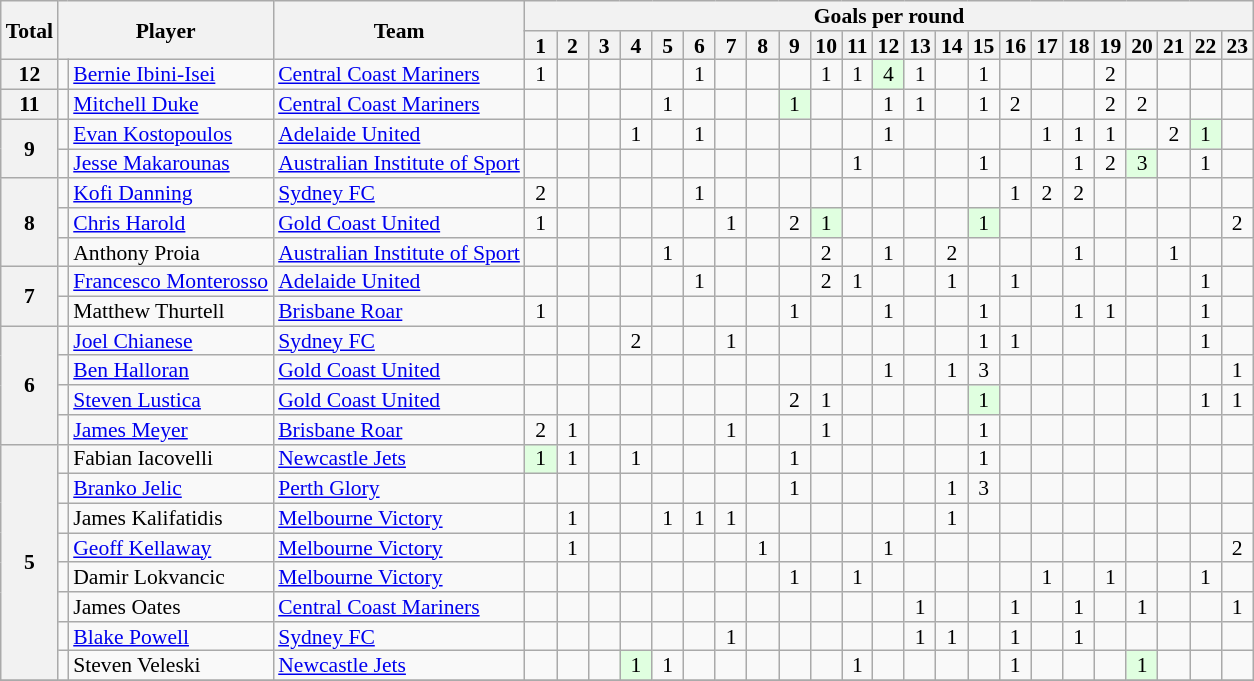<table class="wikitable" style="text-align:center; line-height: 90%; font-size:90%;">
<tr>
<th rowspan="2">Total</th>
<th rowspan="2" colspan="2">Player</th>
<th rowspan="2">Team</th>
<th colspan="23">Goals per round</th>
</tr>
<tr>
<th> 1 </th>
<th> 2 </th>
<th> 3 </th>
<th> 4 </th>
<th> 5 </th>
<th> 6 </th>
<th> 7 </th>
<th> 8 </th>
<th> 9 </th>
<th>10</th>
<th>11</th>
<th>12</th>
<th>13</th>
<th>14</th>
<th>15</th>
<th>16</th>
<th>17</th>
<th>18</th>
<th>19</th>
<th>20</th>
<th>21</th>
<th>22</th>
<th>23</th>
</tr>
<tr>
<th rowspan=1>12</th>
<td></td>
<td style="text-align:left;"><a href='#'>Bernie Ibini-Isei</a></td>
<td style="text-align:left;"><a href='#'>Central Coast Mariners</a></td>
<td>1</td>
<td></td>
<td></td>
<td></td>
<td></td>
<td>1</td>
<td></td>
<td></td>
<td></td>
<td>1</td>
<td>1</td>
<td style="background:#e0ffe0;">4</td>
<td>1</td>
<td></td>
<td>1</td>
<td></td>
<td></td>
<td></td>
<td>2</td>
<td></td>
<td></td>
<td></td>
<td></td>
</tr>
<tr>
<th rowspan=1>11</th>
<td></td>
<td style="text-align:left;"><a href='#'>Mitchell Duke</a></td>
<td style="text-align:left;"><a href='#'>Central Coast Mariners</a></td>
<td></td>
<td></td>
<td></td>
<td></td>
<td>1</td>
<td></td>
<td></td>
<td></td>
<td style="background:#e0ffe0;">1</td>
<td></td>
<td></td>
<td>1</td>
<td>1</td>
<td></td>
<td>1</td>
<td>2</td>
<td></td>
<td></td>
<td>2</td>
<td>2</td>
<td></td>
<td></td>
<td></td>
</tr>
<tr>
<th rowspan=2>9</th>
<td></td>
<td style="text-align:left;"><a href='#'>Evan Kostopoulos</a></td>
<td style="text-align:left;"><a href='#'>Adelaide United</a></td>
<td></td>
<td></td>
<td></td>
<td>1</td>
<td></td>
<td>1</td>
<td></td>
<td></td>
<td></td>
<td></td>
<td></td>
<td>1</td>
<td></td>
<td></td>
<td></td>
<td></td>
<td>1</td>
<td>1</td>
<td>1</td>
<td></td>
<td>2</td>
<td style="background:#e0ffe0;">1</td>
<td></td>
</tr>
<tr>
<td></td>
<td style="text-align:left;"><a href='#'>Jesse Makarounas</a></td>
<td style="text-align:left;"><a href='#'>Australian Institute of Sport</a></td>
<td></td>
<td></td>
<td></td>
<td></td>
<td></td>
<td></td>
<td></td>
<td></td>
<td></td>
<td></td>
<td>1</td>
<td></td>
<td></td>
<td></td>
<td>1</td>
<td></td>
<td></td>
<td>1</td>
<td>2</td>
<td style="background:#e0ffe0;">3</td>
<td></td>
<td>1</td>
<td></td>
</tr>
<tr>
<th rowspan=3>8</th>
<td></td>
<td style="text-align:left;"><a href='#'>Kofi Danning</a></td>
<td style="text-align:left;"><a href='#'>Sydney FC</a></td>
<td>2</td>
<td></td>
<td></td>
<td></td>
<td></td>
<td>1</td>
<td></td>
<td></td>
<td></td>
<td></td>
<td></td>
<td></td>
<td></td>
<td></td>
<td></td>
<td>1</td>
<td>2</td>
<td>2</td>
<td></td>
<td></td>
<td></td>
<td></td>
<td></td>
</tr>
<tr>
<td></td>
<td style="text-align:left;"><a href='#'>Chris Harold</a></td>
<td style="text-align:left;"><a href='#'>Gold Coast United</a></td>
<td>1</td>
<td></td>
<td></td>
<td></td>
<td></td>
<td></td>
<td>1</td>
<td></td>
<td>2</td>
<td style="background:#e0ffe0;">1</td>
<td></td>
<td></td>
<td></td>
<td></td>
<td style="background:#e0ffe0;">1</td>
<td></td>
<td></td>
<td></td>
<td></td>
<td></td>
<td></td>
<td></td>
<td>2</td>
</tr>
<tr>
<td></td>
<td style="text-align:left;">Anthony Proia</td>
<td style="text-align:left;"><a href='#'>Australian Institute of Sport</a></td>
<td></td>
<td></td>
<td></td>
<td></td>
<td>1</td>
<td></td>
<td></td>
<td></td>
<td></td>
<td>2</td>
<td></td>
<td>1</td>
<td></td>
<td>2</td>
<td></td>
<td></td>
<td></td>
<td>1</td>
<td></td>
<td></td>
<td>1</td>
<td></td>
<td></td>
</tr>
<tr>
<th rowspan=2>7</th>
<td></td>
<td style="text-align:left;"><a href='#'>Francesco Monterosso</a></td>
<td style="text-align:left;"><a href='#'>Adelaide United</a></td>
<td></td>
<td></td>
<td></td>
<td></td>
<td></td>
<td>1</td>
<td></td>
<td></td>
<td></td>
<td>2</td>
<td>1</td>
<td></td>
<td></td>
<td>1</td>
<td></td>
<td>1</td>
<td></td>
<td></td>
<td></td>
<td></td>
<td></td>
<td>1</td>
<td></td>
</tr>
<tr>
<td></td>
<td style="text-align:left;">Matthew Thurtell</td>
<td style="text-align:left;"><a href='#'>Brisbane Roar</a></td>
<td>1</td>
<td></td>
<td></td>
<td></td>
<td></td>
<td></td>
<td></td>
<td></td>
<td>1</td>
<td></td>
<td></td>
<td>1</td>
<td></td>
<td></td>
<td>1</td>
<td></td>
<td></td>
<td>1</td>
<td>1</td>
<td></td>
<td></td>
<td>1</td>
<td></td>
</tr>
<tr>
<th rowspan=4>6</th>
<td></td>
<td style="text-align:left;"><a href='#'>Joel Chianese</a></td>
<td style="text-align:left;"><a href='#'>Sydney FC</a></td>
<td></td>
<td></td>
<td></td>
<td>2</td>
<td></td>
<td></td>
<td>1</td>
<td></td>
<td></td>
<td></td>
<td></td>
<td></td>
<td></td>
<td></td>
<td>1</td>
<td>1</td>
<td></td>
<td></td>
<td></td>
<td></td>
<td></td>
<td>1</td>
<td></td>
</tr>
<tr>
<td></td>
<td style="text-align:left;"><a href='#'>Ben Halloran</a></td>
<td style="text-align:left;"><a href='#'>Gold Coast United</a></td>
<td></td>
<td></td>
<td></td>
<td></td>
<td></td>
<td></td>
<td></td>
<td></td>
<td></td>
<td></td>
<td></td>
<td>1</td>
<td></td>
<td>1</td>
<td>3</td>
<td></td>
<td></td>
<td></td>
<td></td>
<td></td>
<td></td>
<td></td>
<td>1</td>
</tr>
<tr>
<td></td>
<td style="text-align:left;"><a href='#'>Steven Lustica</a></td>
<td style="text-align:left;"><a href='#'>Gold Coast United</a></td>
<td></td>
<td></td>
<td></td>
<td></td>
<td></td>
<td></td>
<td></td>
<td></td>
<td>2</td>
<td>1</td>
<td></td>
<td></td>
<td></td>
<td></td>
<td style="background:#e0ffe0;">1</td>
<td></td>
<td></td>
<td></td>
<td></td>
<td></td>
<td></td>
<td>1</td>
<td>1</td>
</tr>
<tr>
<td></td>
<td style="text-align:left;"><a href='#'>James Meyer</a></td>
<td style="text-align:left;"><a href='#'>Brisbane Roar</a></td>
<td>2</td>
<td>1</td>
<td></td>
<td></td>
<td></td>
<td></td>
<td>1</td>
<td></td>
<td></td>
<td>1</td>
<td></td>
<td></td>
<td></td>
<td></td>
<td>1</td>
<td></td>
<td></td>
<td></td>
<td></td>
<td></td>
<td></td>
<td></td>
<td></td>
</tr>
<tr>
<th rowspan=8>5</th>
<td></td>
<td style="text-align:left;">Fabian Iacovelli</td>
<td style="text-align:left;"><a href='#'>Newcastle Jets</a></td>
<td style="background:#e0ffe0;">1</td>
<td>1</td>
<td></td>
<td>1</td>
<td></td>
<td></td>
<td></td>
<td></td>
<td>1</td>
<td></td>
<td></td>
<td></td>
<td></td>
<td></td>
<td>1</td>
<td></td>
<td></td>
<td></td>
<td></td>
<td></td>
<td></td>
<td></td>
<td></td>
</tr>
<tr>
<td></td>
<td style="text-align:left;"><a href='#'>Branko Jelic</a></td>
<td style="text-align:left;"><a href='#'>Perth Glory</a></td>
<td></td>
<td></td>
<td></td>
<td></td>
<td></td>
<td></td>
<td></td>
<td></td>
<td>1</td>
<td></td>
<td></td>
<td></td>
<td></td>
<td>1</td>
<td>3</td>
<td></td>
<td></td>
<td></td>
<td></td>
<td></td>
<td></td>
<td></td>
<td></td>
</tr>
<tr>
<td></td>
<td style="text-align:left;">James Kalifatidis</td>
<td style="text-align:left;"><a href='#'>Melbourne Victory</a></td>
<td></td>
<td>1</td>
<td></td>
<td></td>
<td>1</td>
<td>1</td>
<td>1</td>
<td></td>
<td></td>
<td></td>
<td></td>
<td></td>
<td></td>
<td>1</td>
<td></td>
<td></td>
<td></td>
<td></td>
<td></td>
<td></td>
<td></td>
<td></td>
<td></td>
</tr>
<tr>
<td></td>
<td style="text-align:left;"><a href='#'>Geoff Kellaway</a></td>
<td style="text-align:left;"><a href='#'>Melbourne Victory</a></td>
<td></td>
<td>1</td>
<td></td>
<td></td>
<td></td>
<td></td>
<td></td>
<td>1</td>
<td></td>
<td></td>
<td></td>
<td>1</td>
<td></td>
<td></td>
<td></td>
<td></td>
<td></td>
<td></td>
<td></td>
<td></td>
<td></td>
<td></td>
<td>2</td>
</tr>
<tr>
<td></td>
<td style="text-align:left;">Damir Lokvancic</td>
<td style="text-align:left;"><a href='#'>Melbourne Victory</a></td>
<td></td>
<td></td>
<td></td>
<td></td>
<td></td>
<td></td>
<td></td>
<td></td>
<td>1</td>
<td></td>
<td>1</td>
<td></td>
<td></td>
<td></td>
<td></td>
<td></td>
<td>1</td>
<td></td>
<td>1</td>
<td></td>
<td></td>
<td>1</td>
<td></td>
</tr>
<tr>
<td></td>
<td style="text-align:left;">James Oates</td>
<td style="text-align:left;"><a href='#'>Central Coast Mariners</a></td>
<td></td>
<td></td>
<td></td>
<td></td>
<td></td>
<td></td>
<td></td>
<td></td>
<td></td>
<td></td>
<td></td>
<td></td>
<td>1</td>
<td></td>
<td></td>
<td>1</td>
<td></td>
<td>1</td>
<td></td>
<td>1</td>
<td></td>
<td></td>
<td>1</td>
</tr>
<tr>
<td></td>
<td style="text-align:left;"><a href='#'>Blake Powell</a></td>
<td style="text-align:left;"><a href='#'>Sydney FC</a></td>
<td></td>
<td></td>
<td></td>
<td></td>
<td></td>
<td></td>
<td>1</td>
<td></td>
<td></td>
<td></td>
<td></td>
<td></td>
<td>1</td>
<td>1</td>
<td></td>
<td>1</td>
<td></td>
<td>1</td>
<td></td>
<td></td>
<td></td>
<td></td>
<td></td>
</tr>
<tr>
<td></td>
<td style="text-align:left;">Steven Veleski</td>
<td style="text-align:left;"><a href='#'>Newcastle Jets</a></td>
<td></td>
<td></td>
<td></td>
<td style="background:#e0ffe0;">1</td>
<td>1</td>
<td></td>
<td></td>
<td></td>
<td></td>
<td></td>
<td>1</td>
<td></td>
<td></td>
<td></td>
<td></td>
<td>1</td>
<td></td>
<td></td>
<td></td>
<td style="background:#e0ffe0;">1</td>
<td></td>
<td></td>
<td></td>
</tr>
<tr>
</tr>
</table>
